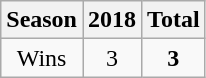<table class=wikitable>
<tr>
<th>Season</th>
<th>2018</th>
<th><strong>Total</strong></th>
</tr>
<tr align=center>
<td>Wins</td>
<td>3</td>
<td><strong>3</strong></td>
</tr>
</table>
